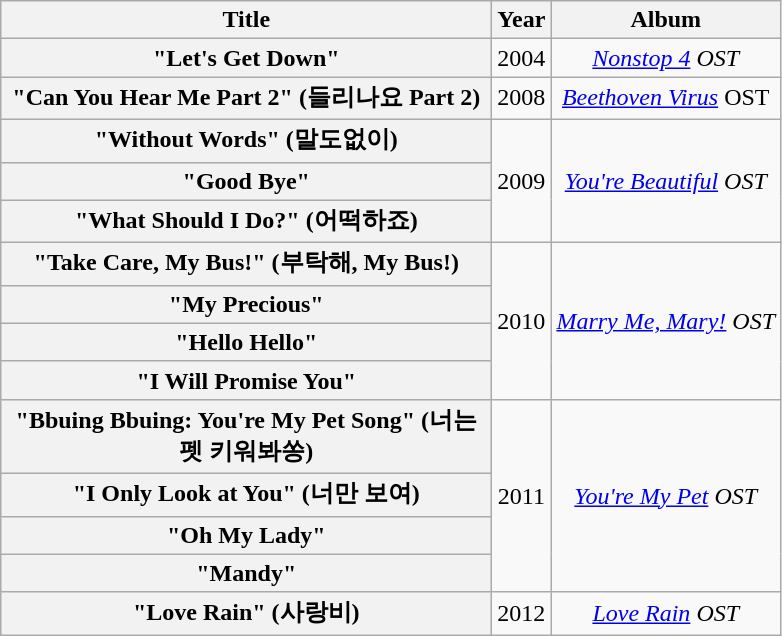<table class="wikitable plainrowheaders" style="text-align:center;">
<tr>
<th rowspan="1" scope="col" style="width:20em;">Title</th>
<th rowspan="1" scope="col">Year</th>
<th rowspan="1">Album</th>
</tr>
<tr>
<th scope="row">"Let's Get Down" </th>
<td>2004</td>
<td><em><a href='#'>Nonstop 4</a></em> <em>OST</em></td>
</tr>
<tr>
<th scope="row">"Can You Hear Me Part 2" (들리나요 Part 2)</th>
<td>2008</td>
<td><em><a href='#'>Beethoven Virus</a></em> OST</td>
</tr>
<tr>
<th scope="row">"Without Words" (말도없이)</th>
<td rowspan="3">2009</td>
<td rowspan="3"><em><a href='#'>You're Beautiful</a></em> <em>OST</em></td>
</tr>
<tr>
<th scope="row">"Good Bye"</th>
</tr>
<tr>
<th scope="row">"What Should I Do?" (어떡하죠)</th>
</tr>
<tr>
<th scope="row">"Take Care, My Bus!" (부탁해, My Bus!)</th>
<td rowspan="4">2010</td>
<td rowspan="4"><em><a href='#'>Marry Me, Mary!</a> OST</em></td>
</tr>
<tr>
<th scope="row">"My Precious"</th>
</tr>
<tr>
<th scope="row">"Hello Hello"</th>
</tr>
<tr>
<th scope="row">"I Will Promise You"</th>
</tr>
<tr>
<th scope="row">"Bbuing Bbuing: You're My Pet Song" (너는 펫 키워봐쏭) </th>
<td rowspan="4">2011</td>
<td rowspan="4"><em><a href='#'>You're My Pet</a> OST</em></td>
</tr>
<tr>
<th scope="row">"I Only Look at You" (너만 보여) </th>
</tr>
<tr>
<th scope="row">"Oh My Lady" </th>
</tr>
<tr>
<th scope="row">"Mandy"</th>
</tr>
<tr>
<th scope="row">"Love Rain" (사랑비)</th>
<td>2012</td>
<td><em><a href='#'>Love Rain</a> OST</em></td>
</tr>
</table>
